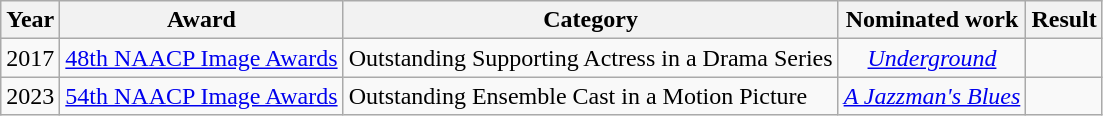<table class="wikitable">
<tr>
<th>Year</th>
<th>Award</th>
<th>Category</th>
<th>Nominated work</th>
<th>Result</th>
</tr>
<tr>
<td>2017</td>
<td><a href='#'>48th NAACP Image Awards</a></td>
<td>Outstanding Supporting Actress in a Drama Series</td>
<td style="text-align:center;"><em><a href='#'>Underground</a></em></td>
<td></td>
</tr>
<tr>
<td>2023</td>
<td><a href='#'>54th NAACP Image Awards</a></td>
<td>Outstanding Ensemble Cast in a Motion Picture</td>
<td style="text-align:center;"><em><a href='#'>A Jazzman's Blues</a></em></td>
<td></td>
</tr>
</table>
